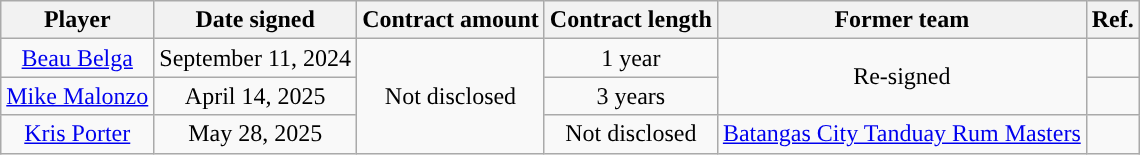<table class="wikitable sortable sortable">
<tr>
<th>Player</th>
<th>Date signed</th>
<th>Contract amount</th>
<th>Contract length</th>
<th>Former team</th>
<th>Ref.</th>
</tr>
<tr>
<td align=center><a href='#'>Beau Belga</a></td>
<td align=center>September 11, 2024</td>
<td align=center rowspan=3>Not disclosed</td>
<td align=center>1 year</td>
<td align=center rowspan=2>Re-signed</td>
<td align=center></td>
</tr>
<tr>
<td align=center><a href='#'>Mike Malonzo</a></td>
<td align=center>April 14, 2025</td>
<td align=center>3 years</td>
<td align=center></td>
</tr>
<tr>
<td align=center><a href='#'>Kris Porter</a></td>
<td align=center>May 28, 2025</td>
<td align=center>Not disclosed</td>
<td align=center><a href='#'>Batangas City Tanduay Rum Masters</a> </td>
<td align=center></td>
</tr>
</table>
